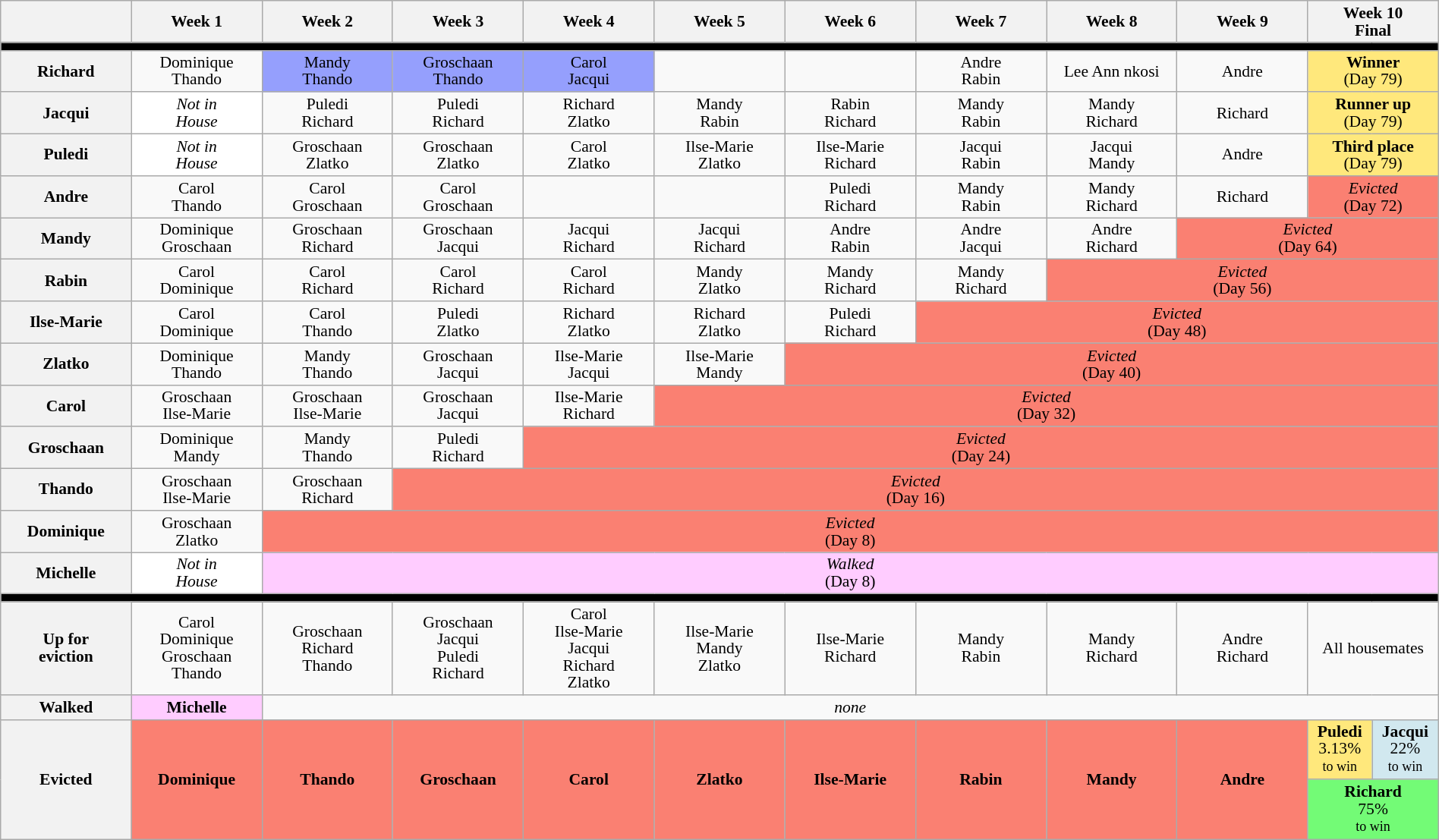<table class="wikitable" style="font-size:90%; text-align:center; width:100%; line-height:15px;">
<tr>
<th style="width: 9%;"></th>
<th style="width: 9%;">Week 1</th>
<th style="width: 9%;">Week 2</th>
<th style="width: 9%;">Week 3</th>
<th style="width: 9%;">Week 4</th>
<th style="width: 9%;">Week 5</th>
<th style="width: 9%;">Week 6</th>
<th style="width: 9%;">Week 7</th>
<th style="width: 9%;">Week 8</th>
<th style="width: 9%;">Week 9</th>
<th style="width: 9%;" colspan="2">Week 10<br>Final</th>
</tr>
<tr>
<th style="background:#000" colspan="12"></th>
</tr>
<tr>
<th>Richard</th>
<td>Dominique<br>Thando</td>
<td style="background:#959ffd">Mandy<br>Thando</td>
<td style="background:#959ffd">Groschaan<br>Thando</td>
<td style="background:#959ffd">Carol<br>Jacqui</td>
<td></td>
<td></td>
<td>Andre<br>Rabin</td>
<td>Lee Ann nkosi</td>
<td>Andre</td>
<td style="background:#FFE87C" colspan="2"><strong>Winner</strong><br>(Day 79)</td>
</tr>
<tr>
<th>Jacqui</th>
<td style="background-color: white;"><em>Not in<br>House</em></td>
<td>Puledi<br>Richard</td>
<td>Puledi<br>Richard</td>
<td>Richard<br>Zlatko</td>
<td>Mandy<br>Rabin</td>
<td>Rabin<br>Richard</td>
<td>Mandy<br>Rabin</td>
<td>Mandy<br>Richard</td>
<td>Richard</td>
<td style="background:#FFE87C" colspan="2"><strong>Runner up</strong><br>(Day 79)</td>
</tr>
<tr>
<th>Puledi</th>
<td style="background-color: white;"><em>Not in<br>House</em></td>
<td>Groschaan<br>Zlatko</td>
<td>Groschaan<br>Zlatko</td>
<td>Carol<br>Zlatko</td>
<td>Ilse-Marie<br>Zlatko</td>
<td>Ilse-Marie<br>Richard</td>
<td>Jacqui<br>Rabin</td>
<td>Jacqui<br>Mandy</td>
<td>Andre</td>
<td style="background:#FFE87C" colspan="2"><strong>Third place</strong><br>(Day 79)</td>
</tr>
<tr>
<th>Andre</th>
<td>Carol<br>Thando</td>
<td>Carol<br>Groschaan</td>
<td>Carol<br>Groschaan</td>
<td></td>
<td></td>
<td>Puledi<br>Richard</td>
<td>Mandy<br>Rabin</td>
<td>Mandy<br>Richard</td>
<td>Richard</td>
<td style="background:#fa8072;" colspan="2"><em>Evicted</em><br>(Day 72)</td>
</tr>
<tr>
<th>Mandy</th>
<td>Dominique<br>Groschaan</td>
<td>Groschaan<br>Richard</td>
<td>Groschaan<br>Jacqui</td>
<td>Jacqui<br>Richard</td>
<td>Jacqui<br>Richard</td>
<td>Andre<br>Rabin</td>
<td>Andre<br>Jacqui</td>
<td>Andre<br>Richard</td>
<td style="background:#fa8072;" colspan=3><em>Evicted</em><br>(Day 64)</td>
</tr>
<tr>
<th>Rabin</th>
<td>Carol<br>Dominique</td>
<td>Carol<br>Richard</td>
<td>Carol<br>Richard</td>
<td>Carol<br>Richard</td>
<td>Mandy<br>Zlatko</td>
<td>Mandy<br>Richard</td>
<td>Mandy<br>Richard</td>
<td style="background:#fa8072;" colspan=4><em>Evicted</em><br>(Day 56)</td>
</tr>
<tr>
<th>Ilse-Marie</th>
<td>Carol<br>Dominique</td>
<td>Carol<br>Thando</td>
<td>Puledi<br>Zlatko</td>
<td>Richard<br>Zlatko</td>
<td>Richard<br>Zlatko</td>
<td>Puledi<br>Richard</td>
<td style="background:#fa8072;" colspan=5><em>Evicted</em><br>(Day 48)</td>
</tr>
<tr>
<th>Zlatko</th>
<td>Dominique<br>Thando</td>
<td>Mandy<br>Thando</td>
<td>Groschaan<br>Jacqui</td>
<td>Ilse-Marie<br>Jacqui</td>
<td>Ilse-Marie<br>Mandy</td>
<td style="background:#fa8072;" colspan=6><em>Evicted</em><br>(Day 40)</td>
</tr>
<tr>
<th>Carol</th>
<td>Groschaan<br>Ilse-Marie</td>
<td>Groschaan<br>Ilse-Marie</td>
<td>Groschaan<br>Jacqui</td>
<td>Ilse-Marie<br>Richard</td>
<td style="background:#fa8072;" colspan=7><em>Evicted</em><br>(Day 32)</td>
</tr>
<tr>
<th>Groschaan</th>
<td>Dominique<br>Mandy</td>
<td>Mandy<br>Thando</td>
<td>Puledi<br>Richard</td>
<td style="background:#fa8072;" colspan=8><em>Evicted</em><br>(Day 24)</td>
</tr>
<tr>
<th>Thando</th>
<td>Groschaan<br>Ilse-Marie</td>
<td>Groschaan<br>Richard</td>
<td style="background:#fa8072;" colspan=9><em>Evicted</em><br>(Day 16)</td>
</tr>
<tr>
<th>Dominique</th>
<td>Groschaan<br>Zlatko</td>
<td style="background:#fa8072;" colspan=10><em>Evicted</em><br>(Day 8)</td>
</tr>
<tr>
<th>Michelle</th>
<td style="background-color: white;"><em>Not in<br>House</em></td>
<td style="background:#ffccff;" colspan=10><em>Walked</em><br>(Day 8)</td>
</tr>
<tr>
<th style="background:#000" colspan="12"></th>
</tr>
<tr>
<th>Up for<br>eviction</th>
<td>Carol<br>Dominique<br>Groschaan<br>Thando</td>
<td>Groschaan<br>Richard<br>Thando</td>
<td>Groschaan<br>Jacqui<br>Puledi<br>Richard</td>
<td>Carol<br>Ilse-Marie<br>Jacqui<br>Richard<br>Zlatko</td>
<td>Ilse-Marie<br>Mandy<br>Zlatko</td>
<td>Ilse-Marie<br>Richard</td>
<td>Mandy<br>Rabin</td>
<td>Mandy<br>Richard</td>
<td>Andre<br>Richard</td>
<td colspan="2">All housemates</td>
</tr>
<tr>
<th>Walked</th>
<td style="background:#ffccff;"><strong>Michelle</strong></td>
<td colspan=10><em>none</em></td>
</tr>
<tr>
<th rowspan=2>Evicted</th>
<td style="background:#fa8072;" rowspan="3"><strong>Dominique</strong></td>
<td style="background:#fa8072;" rowspan="3"><strong>Thando</strong></td>
<td style="background:#fa8072;" rowspan="3"><strong>Groschaan</strong></td>
<td style="background:#fa8072;" rowspan="3"><strong>Carol</strong></td>
<td style="background:#fa8072;" rowspan="3"><strong>Zlatko</strong></td>
<td style="background:#fa8072;" rowspan="3"><strong>Ilse-Marie</strong></td>
<td style="background:#fa8072;" rowspan="3"><strong>Rabin</strong></td>
<td style="background:#fa8072;" rowspan="3"><strong>Mandy</strong></td>
<td style="background:#fa8072;" rowspan="3"><strong>Andre</strong></td>
<td style="background:#FFE87C"><strong>Puledi</strong><br>3.13%<br><small>to win</small></td>
<td style="background:#D1E8EF"><strong>Jacqui</strong><br>22%<br><small>to win</small></td>
</tr>
<tr>
<td style="background:#73FB76" colspan="2"><strong>Richard</strong><br>75%<br><small>to win</small></td>
</tr>
</table>
